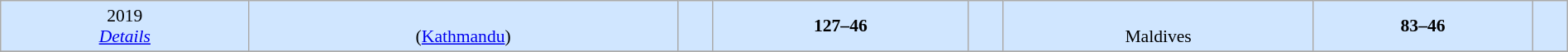<table class=wikitable style="text-align:center; font-size:90%; width:100%">
<tr style="background:#D0E6FF;">
<td>2019 <br> <em><a href='#'>Details</a></em></td>
<td><br> (<a href='#'>Kathmandu</a>)</td>
<td></td>
<td><strong>127–46</strong></td>
<td></td>
<td><br>Maldives</td>
<td><strong>83–46</strong></td>
<td></td>
</tr>
<tr>
</tr>
</table>
